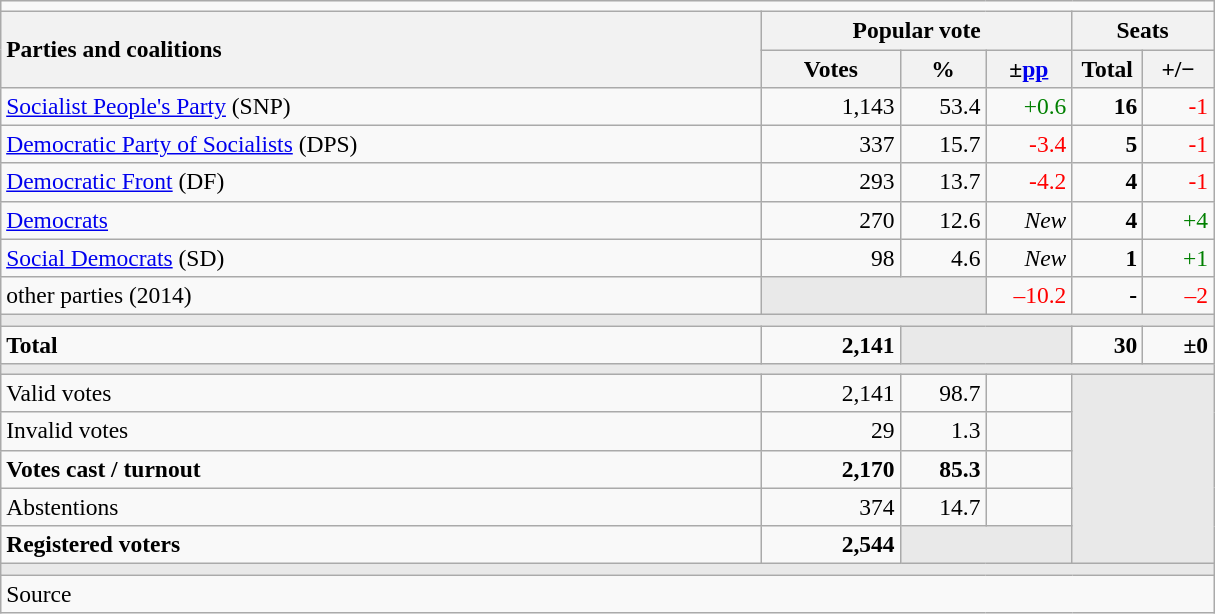<table class="wikitable" style="text-align:right; font-size:98%; margin-bottom:0">
<tr>
<td colspan="6"></td>
</tr>
<tr>
<th style="text-align:left;" rowspan="2" width="500">Parties and coalitions</th>
<th colspan="3">Popular vote</th>
<th colspan="2">Seats</th>
</tr>
<tr>
<th width="85">Votes</th>
<th width="50">%</th>
<th width="50">±<a href='#'>pp</a></th>
<th width="40">Total</th>
<th width="40">+/−</th>
</tr>
<tr>
<td align="left"><a href='#'>Socialist People's Party</a> (SNP)</td>
<td>1,143</td>
<td>53.4</td>
<td style="color:green;">+0.6</td>
<td><strong>16</strong></td>
<td style="color:red;">-1</td>
</tr>
<tr>
<td align="left"><a href='#'>Democratic Party of Socialists</a> (DPS)</td>
<td>337</td>
<td>15.7</td>
<td style="color:red;">-3.4</td>
<td><strong>5</strong></td>
<td style="color:red;">-1</td>
</tr>
<tr>
<td align="left"><a href='#'>Democratic Front</a> (DF)</td>
<td>293</td>
<td>13.7</td>
<td style="color:red;">-4.2</td>
<td><strong>4</strong></td>
<td style="color:red;">-1</td>
</tr>
<tr>
<td align="left"><a href='#'>Democrats</a></td>
<td>270</td>
<td>12.6</td>
<td><em>New</em></td>
<td><strong>4</strong></td>
<td style="color:green;">+4</td>
</tr>
<tr>
<td align="left"><a href='#'>Social Democrats</a> (SD)</td>
<td>98</td>
<td>4.6</td>
<td><em>New</em></td>
<td><strong>1</strong></td>
<td style="color:green;">+1</td>
</tr>
<tr>
<td align="left">other parties (2014)</td>
<td bgcolor="#E9E9E9" colspan="2"></td>
<td style="color:red;">–10.2</td>
<td><strong>-</strong></td>
<td style="color:red;">–2</td>
</tr>
<tr>
<td colspan="6" bgcolor="#E9E9E9"></td>
</tr>
<tr style="font-weight:bold;">
<td align="left" width="500">Total</td>
<td>2,141</td>
<td bgcolor="#E9E9E9" colspan="2"></td>
<td width="40">30</td>
<td width="40">±0</td>
</tr>
<tr>
<td colspan="6" bgcolor="#E9E9E9"></td>
</tr>
<tr>
<td align="left">Valid votes</td>
<td>2,141</td>
<td>98.7</td>
<td style="color:green;"></td>
<td bgcolor="#E9E9E9" colspan="2" rowspan="5"></td>
</tr>
<tr>
<td align="left">Invalid votes</td>
<td>29</td>
<td>1.3</td>
<td style="color:red;"></td>
</tr>
<tr style="font-weight:bold;">
<td align="left">Votes cast / turnout</td>
<td>2,170</td>
<td>85.3</td>
<td style="color:green;"></td>
</tr>
<tr>
<td align="left">Abstentions</td>
<td>374</td>
<td>14.7</td>
<td style="color:red;"></td>
</tr>
<tr style="font-weight:bold;">
<td align="left">Registered voters</td>
<td>2,544</td>
<td bgcolor="#E9E9E9" colspan="2"></td>
</tr>
<tr>
<td colspan="6" bgcolor="#E9E9E9"></td>
</tr>
<tr>
<td align="left" colspan="6">Source</td>
</tr>
</table>
